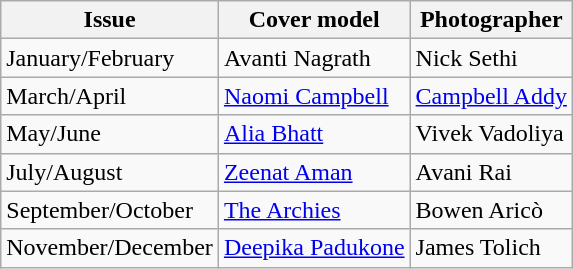<table class="sortable wikitable">
<tr>
<th>Issue</th>
<th>Cover model</th>
<th>Photographer</th>
</tr>
<tr>
<td>January/February</td>
<td>Avanti Nagrath</td>
<td>Nick Sethi </td>
</tr>
<tr>
<td>March/April</td>
<td><a href='#'>Naomi Campbell</a></td>
<td><a href='#'>Campbell Addy</a></td>
</tr>
<tr>
<td>May/June</td>
<td><a href='#'>Alia Bhatt</a></td>
<td>Vivek Vadoliya</td>
</tr>
<tr>
<td>July/August</td>
<td><a href='#'>Zeenat Aman</a></td>
<td>Avani Rai</td>
</tr>
<tr>
<td>September/October</td>
<td><a href='#'>The Archies</a></td>
<td>Bowen Aricò</td>
</tr>
<tr>
<td>November/December</td>
<td><a href='#'>Deepika Padukone</a></td>
<td>James Tolich</td>
</tr>
</table>
